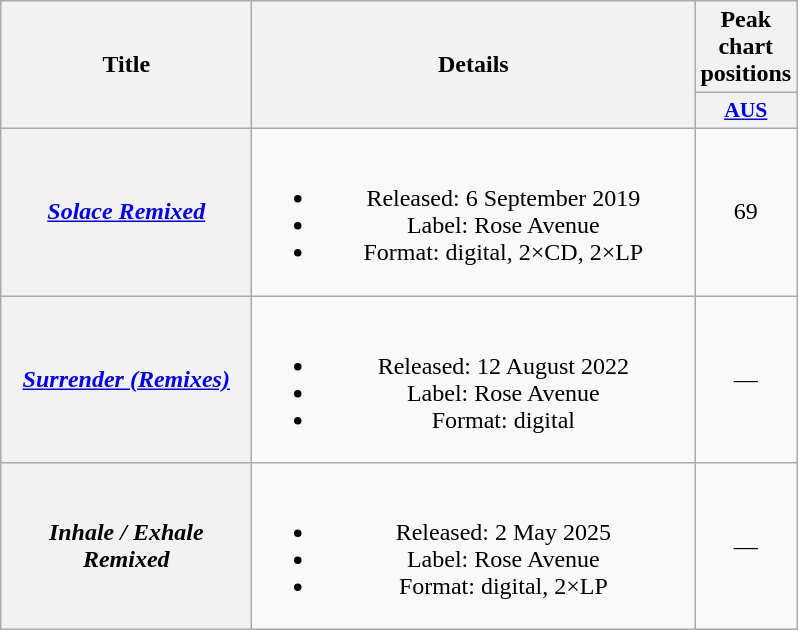<table class="wikitable plainrowheaders" style="text-align:center;">
<tr>
<th scope="col" rowspan="2" style="width:10em;">Title</th>
<th scope="col" rowspan="2" style="width:18em;">Details</th>
<th scope="col" colspan="1">Peak chart positions</th>
</tr>
<tr>
<th scope="col" style="width:2.2em;font-size:90%;"><a href='#'>AUS</a><br></th>
</tr>
<tr>
<th scope="row"><em><a href='#'>Solace Remixed</a></em></th>
<td><br><ul><li>Released: 6 September 2019</li><li>Label: Rose Avenue</li><li>Format: digital, 2×CD, 2×LP</li></ul></td>
<td>69</td>
</tr>
<tr>
<th scope="row"><em><a href='#'>Surrender (Remixes)</a></em></th>
<td><br><ul><li>Released: 12 August 2022</li><li>Label: Rose Avenue</li><li>Format: digital</li></ul></td>
<td>—</td>
</tr>
<tr>
<th scope="row"><em>Inhale / Exhale Remixed</em></th>
<td><br><ul><li>Released: 2 May 2025</li><li>Label: Rose Avenue</li><li>Format: digital, 2×LP</li></ul></td>
<td>—</td>
</tr>
</table>
